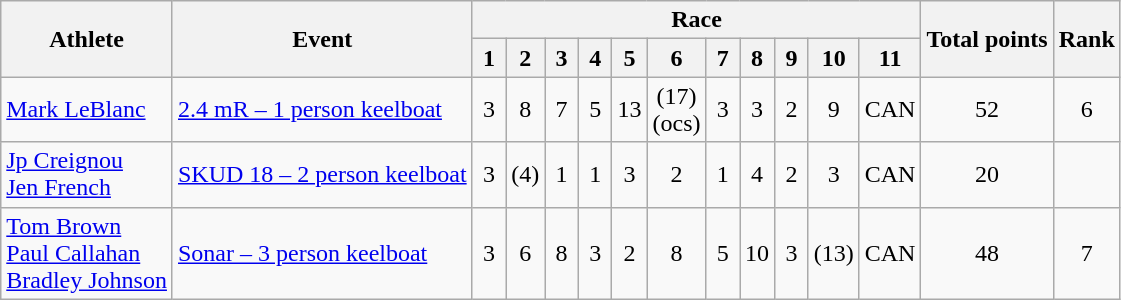<table class=wikitable>
<tr>
<th rowspan="2">Athlete</th>
<th rowspan="2">Event</th>
<th colspan="11">Race</th>
<th rowspan="2">Total points</th>
<th rowspan="2">Rank</th>
</tr>
<tr>
<th width="15">1</th>
<th width="15">2</th>
<th width="15">3</th>
<th width="15">4</th>
<th width="15">5</th>
<th width="15">6</th>
<th width="15">7</th>
<th width="15">8</th>
<th width="15">9</th>
<th width="15">10</th>
<th width="15">11</th>
</tr>
<tr>
<td><a href='#'>Mark LeBlanc</a></td>
<td><a href='#'>2.4 mR – 1 person keelboat</a></td>
<td style="text-align:center;">3</td>
<td style="text-align:center;">8</td>
<td style="text-align:center;">7</td>
<td style="text-align:center;">5</td>
<td style="text-align:center;">13</td>
<td style="text-align:center;">(17) (ocs)</td>
<td style="text-align:center;">3</td>
<td style="text-align:center;">3</td>
<td style="text-align:center;">2</td>
<td style="text-align:center;">9</td>
<td style="text-align:center;">CAN</td>
<td style="text-align:center;">52</td>
<td style="text-align:center;">6</td>
</tr>
<tr>
<td><a href='#'>Jp Creignou</a><br><a href='#'>Jen French</a></td>
<td><a href='#'>SKUD 18 – 2 person keelboat</a></td>
<td style="text-align:center;">3</td>
<td style="text-align:center;">(4)</td>
<td style="text-align:center;">1</td>
<td style="text-align:center;">1</td>
<td style="text-align:center;">3</td>
<td style="text-align:center;">2</td>
<td style="text-align:center;">1</td>
<td style="text-align:center;">4</td>
<td style="text-align:center;">2</td>
<td style="text-align:center;">3</td>
<td style="text-align:center;">CAN</td>
<td style="text-align:center;">20</td>
<td style="text-align:center;"></td>
</tr>
<tr>
<td><a href='#'>Tom Brown</a><br><a href='#'>Paul Callahan</a><br><a href='#'>Bradley Johnson</a></td>
<td><a href='#'>Sonar – 3 person keelboat</a></td>
<td style="text-align:center;">3</td>
<td style="text-align:center;">6</td>
<td style="text-align:center;">8</td>
<td style="text-align:center;">3</td>
<td style="text-align:center;">2</td>
<td style="text-align:center;">8</td>
<td style="text-align:center;">5</td>
<td style="text-align:center;">10</td>
<td style="text-align:center;">3</td>
<td style="text-align:center;">(13)</td>
<td style="text-align:center;">CAN</td>
<td style="text-align:center;">48</td>
<td style="text-align:center;">7</td>
</tr>
</table>
